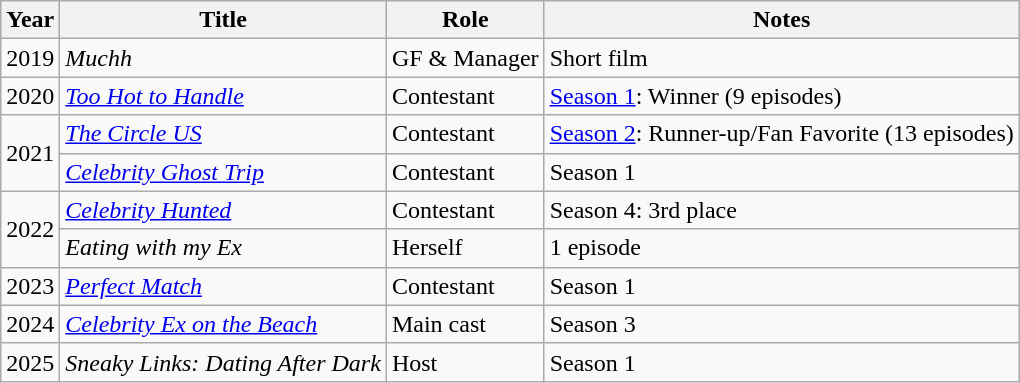<table class="wikitable sortable">
<tr>
<th>Year</th>
<th>Title</th>
<th>Role</th>
<th class="unsortable">Notes</th>
</tr>
<tr>
<td>2019</td>
<td><em>Muchh</em></td>
<td>GF & Manager</td>
<td>Short film</td>
</tr>
<tr>
<td>2020</td>
<td><em><a href='#'>Too Hot to Handle</a></em></td>
<td>Contestant</td>
<td><a href='#'>Season 1</a>: Winner (9 episodes)</td>
</tr>
<tr>
<td rowspan="2">2021</td>
<td><em><a href='#'>The Circle US</a></em></td>
<td>Contestant</td>
<td><a href='#'>Season 2</a>: Runner-up/Fan Favorite (13 episodes)</td>
</tr>
<tr>
<td><em><a href='#'>Celebrity Ghost Trip</a></em></td>
<td>Contestant</td>
<td>Season 1</td>
</tr>
<tr>
<td rowspan="2">2022</td>
<td><em><a href='#'>Celebrity Hunted</a></em></td>
<td>Contestant</td>
<td>Season 4: 3rd place</td>
</tr>
<tr>
<td><em>Eating with my Ex</em></td>
<td>Herself</td>
<td>1 episode</td>
</tr>
<tr>
<td>2023</td>
<td><em><a href='#'>Perfect Match</a></em></td>
<td>Contestant</td>
<td>Season 1</td>
</tr>
<tr>
<td>2024</td>
<td><a href='#'><em>Celebrity Ex on the Beach</em></a></td>
<td>Main cast</td>
<td>Season 3</td>
</tr>
<tr>
<td>2025</td>
<td><em>Sneaky Links: Dating After Dark</em></td>
<td>Host</td>
<td>Season 1</td>
</tr>
</table>
